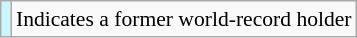<table class="wikitable" style="font-size:90%;">
<tr>
<td style="background-color:#CCF6FF"></td>
<td>Indicates a former world-record holder</td>
</tr>
</table>
